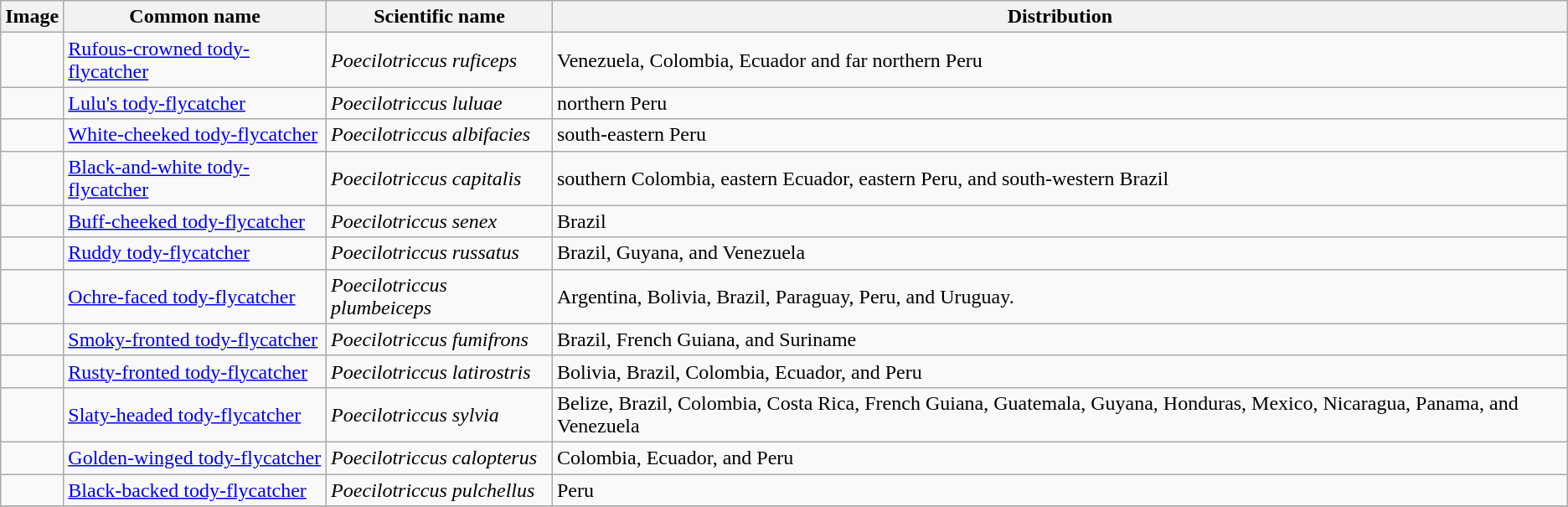<table class="wikitable">
<tr>
<th>Image</th>
<th>Common name</th>
<th>Scientific name</th>
<th>Distribution</th>
</tr>
<tr>
<td></td>
<td><a href='#'>Rufous-crowned tody-flycatcher</a></td>
<td><em>Poecilotriccus ruficeps</em></td>
<td>Venezuela, Colombia, Ecuador and far northern Peru</td>
</tr>
<tr>
<td></td>
<td><a href='#'>Lulu's tody-flycatcher</a></td>
<td><em>Poecilotriccus luluae</em></td>
<td>northern Peru</td>
</tr>
<tr>
<td></td>
<td><a href='#'>White-cheeked tody-flycatcher</a></td>
<td><em>Poecilotriccus albifacies</em></td>
<td>south-eastern Peru</td>
</tr>
<tr>
<td></td>
<td><a href='#'>Black-and-white tody-flycatcher</a></td>
<td><em>Poecilotriccus capitalis</em></td>
<td>southern Colombia, eastern Ecuador, eastern Peru, and south-western Brazil</td>
</tr>
<tr>
<td></td>
<td><a href='#'>Buff-cheeked tody-flycatcher</a></td>
<td><em>Poecilotriccus senex</em></td>
<td>Brazil</td>
</tr>
<tr>
<td></td>
<td><a href='#'>Ruddy tody-flycatcher</a></td>
<td><em>Poecilotriccus russatus</em></td>
<td>Brazil, Guyana, and Venezuela</td>
</tr>
<tr>
<td></td>
<td><a href='#'>Ochre-faced tody-flycatcher</a></td>
<td><em>Poecilotriccus plumbeiceps</em></td>
<td>Argentina, Bolivia, Brazil, Paraguay, Peru, and Uruguay.</td>
</tr>
<tr>
<td></td>
<td><a href='#'>Smoky-fronted tody-flycatcher</a></td>
<td><em>Poecilotriccus fumifrons</em></td>
<td>Brazil, French Guiana, and Suriname</td>
</tr>
<tr>
<td></td>
<td><a href='#'>Rusty-fronted tody-flycatcher</a></td>
<td><em>Poecilotriccus latirostris</em></td>
<td>Bolivia, Brazil, Colombia, Ecuador, and Peru</td>
</tr>
<tr>
<td></td>
<td><a href='#'>Slaty-headed tody-flycatcher</a></td>
<td><em>Poecilotriccus sylvia</em></td>
<td>Belize, Brazil, Colombia, Costa Rica, French Guiana, Guatemala, Guyana, Honduras, Mexico, Nicaragua, Panama, and Venezuela</td>
</tr>
<tr>
<td></td>
<td><a href='#'>Golden-winged tody-flycatcher</a></td>
<td><em>Poecilotriccus calopterus</em></td>
<td>Colombia, Ecuador, and Peru</td>
</tr>
<tr>
<td></td>
<td><a href='#'>Black-backed tody-flycatcher</a></td>
<td><em>Poecilotriccus pulchellus</em></td>
<td>Peru</td>
</tr>
<tr>
</tr>
</table>
